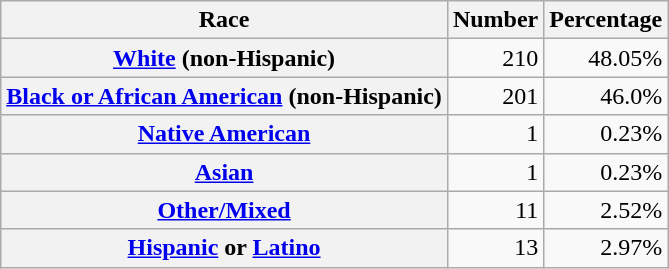<table class="wikitable" style="text-align:right">
<tr>
<th scope="col">Race</th>
<th scope="col">Number</th>
<th scope="col">Percentage</th>
</tr>
<tr>
<th scope="row"><a href='#'>White</a> (non-Hispanic)</th>
<td>210</td>
<td>48.05%</td>
</tr>
<tr>
<th scope="row"><a href='#'>Black or African American</a> (non-Hispanic)</th>
<td>201</td>
<td>46.0%</td>
</tr>
<tr>
<th scope="row"><a href='#'>Native American</a></th>
<td>1</td>
<td>0.23%</td>
</tr>
<tr>
<th scope="row"><a href='#'>Asian</a></th>
<td>1</td>
<td>0.23%</td>
</tr>
<tr>
<th scope="row"><a href='#'>Other/Mixed</a></th>
<td>11</td>
<td>2.52%</td>
</tr>
<tr>
<th scope="row"><a href='#'>Hispanic</a> or <a href='#'>Latino</a></th>
<td>13</td>
<td>2.97%</td>
</tr>
</table>
